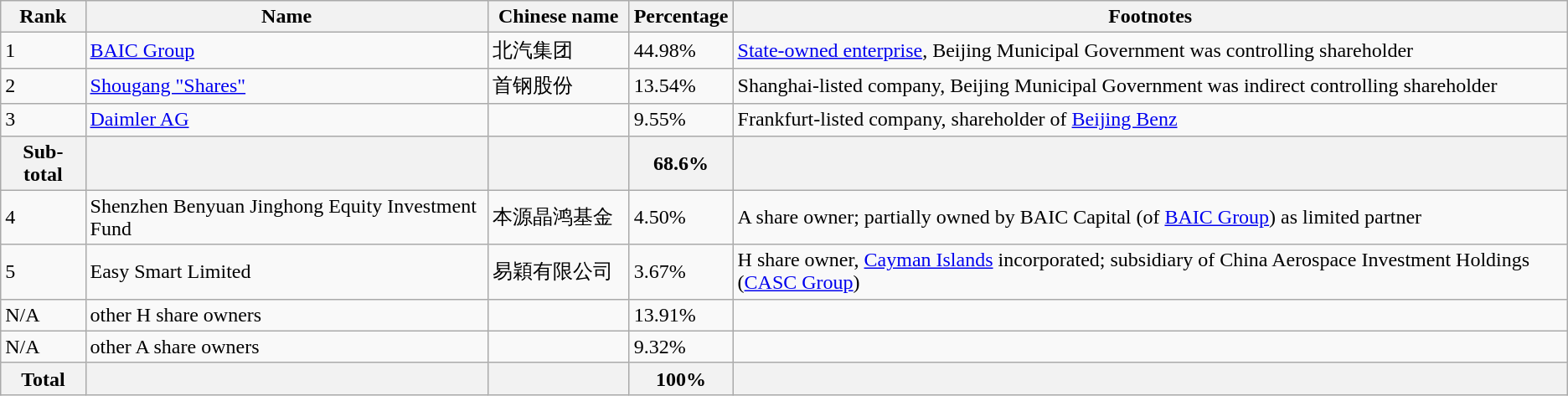<table class="wikitable">
<tr>
<th>Rank</th>
<th>Name</th>
<th>Chinese name</th>
<th>Percentage</th>
<th>Footnotes</th>
</tr>
<tr>
<td>1</td>
<td><a href='#'>BAIC Group</a></td>
<td>北汽集团</td>
<td>44.98%</td>
<td><a href='#'>State-owned enterprise</a>, Beijing Municipal Government was controlling shareholder</td>
</tr>
<tr>
<td>2</td>
<td><a href='#'>Shougang "Shares"</a></td>
<td>首钢股份</td>
<td>13.54%</td>
<td>Shanghai-listed company, Beijing Municipal Government was indirect controlling shareholder</td>
</tr>
<tr>
<td>3</td>
<td><a href='#'>Daimler AG</a></td>
<td></td>
<td>9.55%</td>
<td>Frankfurt-listed company, shareholder of <a href='#'>Beijing Benz</a></td>
</tr>
<tr>
<th>Sub-total</th>
<th></th>
<th></th>
<th>68.6%</th>
<th></th>
</tr>
<tr>
<td>4</td>
<td>Shenzhen Benyuan Jinghong Equity Investment Fund</td>
<td>本源晶鸿基金　</td>
<td>4.50%</td>
<td>A share owner; partially owned by BAIC Capital (of <a href='#'>BAIC Group</a>) as limited partner</td>
</tr>
<tr>
<td>5</td>
<td>Easy Smart Limited</td>
<td>易穎有限公司</td>
<td>3.67%</td>
<td>H share owner, <a href='#'>Cayman Islands</a> incorporated; subsidiary of China Aerospace Investment Holdings (<a href='#'>CASC Group</a>)</td>
</tr>
<tr>
<td>N/A</td>
<td>other H share owners</td>
<td></td>
<td>13.91%</td>
<td></td>
</tr>
<tr>
<td>N/A</td>
<td>other A share owners</td>
<td></td>
<td>9.32%</td>
<td></td>
</tr>
<tr>
<th>Total</th>
<th></th>
<th></th>
<th>100%</th>
<th></th>
</tr>
</table>
